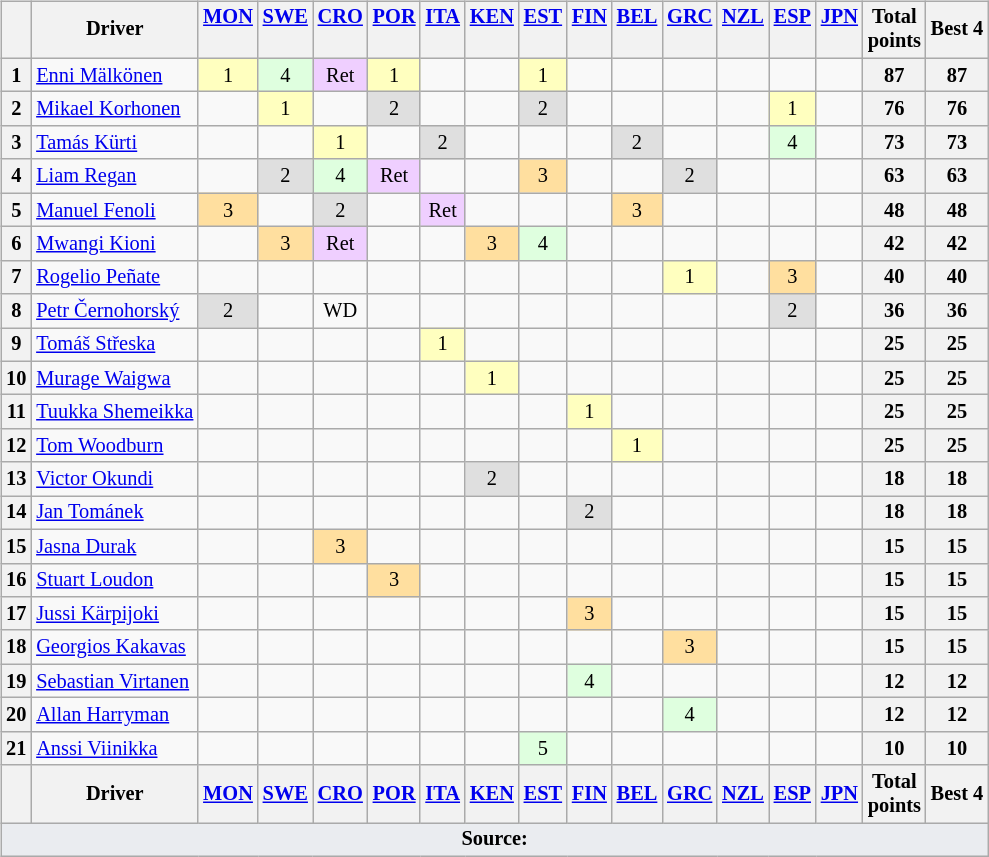<table>
<tr>
<td valign="top"><br><table class="wikitable" style="font-size: 85%; text-align: center">
<tr valign="top">
<th valign="middle"></th>
<th valign="middle">Driver</th>
<th><a href='#'>MON</a><br></th>
<th><a href='#'>SWE</a><br></th>
<th><a href='#'>CRO</a><br></th>
<th><a href='#'>POR</a><br></th>
<th><a href='#'>ITA</a><br></th>
<th><a href='#'>KEN</a><br></th>
<th><a href='#'>EST</a><br></th>
<th><a href='#'>FIN</a><br></th>
<th><a href='#'>BEL</a><br></th>
<th><a href='#'>GRC</a><br></th>
<th><a href='#'>NZL</a><br></th>
<th><a href='#'>ESP</a><br></th>
<th><a href='#'>JPN</a><br></th>
<th valign="middle">Total<br>points</th>
<th valign="middle">Best 4</th>
</tr>
<tr>
<th>1</th>
<td align="left"> <a href='#'>Enni Mälkönen</a></td>
<td style="background:#ffffbf">1</td>
<td style="background:#dfffdf">4</td>
<td style="background:#efcfff">Ret</td>
<td style="background:#ffffbf">1</td>
<td></td>
<td></td>
<td style="background:#ffffbf">1</td>
<td></td>
<td></td>
<td></td>
<td></td>
<td></td>
<td></td>
<th>87</th>
<th>87</th>
</tr>
<tr>
<th>2</th>
<td align="left"> <a href='#'>Mikael Korhonen</a></td>
<td></td>
<td style="background:#ffffbf">1</td>
<td></td>
<td style="background:#dfdfdf">2</td>
<td></td>
<td></td>
<td style="background:#dfdfdf">2</td>
<td></td>
<td></td>
<td></td>
<td></td>
<td style="background:#ffffbf">1</td>
<td></td>
<th>76</th>
<th>76</th>
</tr>
<tr>
<th>3</th>
<td align="left"> <a href='#'>Tamás Kürti</a></td>
<td></td>
<td></td>
<td style="background:#ffffbf">1</td>
<td></td>
<td style="background:#dfdfdf">2</td>
<td></td>
<td></td>
<td></td>
<td style="background:#dfdfdf">2</td>
<td></td>
<td></td>
<td style="background:#dfffdf">4</td>
<td></td>
<th>73</th>
<th>73</th>
</tr>
<tr>
<th>4</th>
<td align="left"> <a href='#'>Liam Regan</a></td>
<td></td>
<td style="background:#dfdfdf">2</td>
<td style="background:#dfffdf">4</td>
<td style="background:#efcfff">Ret</td>
<td></td>
<td></td>
<td style="background:#ffdf9f">3</td>
<td></td>
<td></td>
<td style="background:#dfdfdf">2</td>
<td></td>
<td></td>
<td></td>
<th>63</th>
<th>63</th>
</tr>
<tr>
<th>5</th>
<td align="left"> <a href='#'>Manuel Fenoli</a></td>
<td style="background:#ffdf9f">3</td>
<td></td>
<td style="background:#dfdfdf">2</td>
<td></td>
<td style="background:#efcfff">Ret</td>
<td></td>
<td></td>
<td></td>
<td style="background:#ffdf9f">3</td>
<td></td>
<td></td>
<td></td>
<td></td>
<th>48</th>
<th>48</th>
</tr>
<tr>
<th>6</th>
<td align="left"> <a href='#'>Mwangi Kioni</a></td>
<td></td>
<td style="background:#ffdf9f">3</td>
<td style="background:#efcfff">Ret</td>
<td></td>
<td></td>
<td style="background:#ffdf9f">3</td>
<td style="background:#dfffdf">4</td>
<td></td>
<td></td>
<td></td>
<td></td>
<td></td>
<td></td>
<th>42</th>
<th>42</th>
</tr>
<tr>
<th>7</th>
<td align="left"> <a href='#'>Rogelio Peñate</a></td>
<td></td>
<td></td>
<td></td>
<td></td>
<td></td>
<td></td>
<td></td>
<td></td>
<td></td>
<td style="background:#ffffbf">1</td>
<td></td>
<td style="background:#ffdf9f">3</td>
<td></td>
<th>40</th>
<th>40</th>
</tr>
<tr>
<th>8</th>
<td align="left"> <a href='#'>Petr Černohorský</a></td>
<td style="background:#dfdfdf">2</td>
<td></td>
<td>WD</td>
<td></td>
<td></td>
<td></td>
<td></td>
<td></td>
<td></td>
<td></td>
<td></td>
<td style="background:#dfdfdf">2</td>
<td></td>
<th>36</th>
<th>36</th>
</tr>
<tr>
<th>9</th>
<td align="left"> <a href='#'>Tomáš Střeska</a></td>
<td></td>
<td></td>
<td></td>
<td></td>
<td style="background:#ffffbf">1</td>
<td></td>
<td></td>
<td></td>
<td></td>
<td></td>
<td></td>
<td></td>
<td></td>
<th>25</th>
<th>25</th>
</tr>
<tr>
<th>10</th>
<td align="left"> <a href='#'>Murage Waigwa</a></td>
<td></td>
<td></td>
<td></td>
<td></td>
<td></td>
<td style="background:#ffffbf">1</td>
<td></td>
<td></td>
<td></td>
<td></td>
<td></td>
<td></td>
<td></td>
<th>25</th>
<th>25</th>
</tr>
<tr>
<th>11</th>
<td align="left"> <a href='#'>Tuukka Shemeikka</a></td>
<td></td>
<td></td>
<td></td>
<td></td>
<td></td>
<td></td>
<td></td>
<td style="background:#ffffbf">1</td>
<td></td>
<td></td>
<td></td>
<td></td>
<td></td>
<th>25</th>
<th>25</th>
</tr>
<tr>
<th>12</th>
<td align="left"> <a href='#'>Tom Woodburn</a></td>
<td></td>
<td></td>
<td></td>
<td></td>
<td></td>
<td></td>
<td></td>
<td></td>
<td style="background:#ffffbf">1</td>
<td></td>
<td></td>
<td></td>
<td></td>
<th>25</th>
<th>25</th>
</tr>
<tr>
<th>13</th>
<td align="left"> <a href='#'>Victor Okundi</a></td>
<td></td>
<td></td>
<td></td>
<td></td>
<td></td>
<td style="background:#dfdfdf">2</td>
<td></td>
<td></td>
<td></td>
<td></td>
<td></td>
<td></td>
<td></td>
<th>18</th>
<th>18</th>
</tr>
<tr>
<th>14</th>
<td align="left"> <a href='#'>Jan Tománek</a></td>
<td></td>
<td></td>
<td></td>
<td></td>
<td></td>
<td></td>
<td></td>
<td style="background:#dfdfdf">2</td>
<td></td>
<td></td>
<td></td>
<td></td>
<td></td>
<th>18</th>
<th>18</th>
</tr>
<tr>
<th>15</th>
<td align="left"> <a href='#'>Jasna Durak</a></td>
<td></td>
<td></td>
<td style="background:#ffdf9f">3</td>
<td></td>
<td></td>
<td></td>
<td></td>
<td></td>
<td></td>
<td></td>
<td></td>
<td></td>
<td></td>
<th>15</th>
<th>15</th>
</tr>
<tr>
<th>16</th>
<td align="left"> <a href='#'>Stuart Loudon</a></td>
<td></td>
<td></td>
<td></td>
<td style="background:#ffdf9f">3</td>
<td></td>
<td></td>
<td></td>
<td></td>
<td></td>
<td></td>
<td></td>
<td></td>
<td></td>
<th>15</th>
<th>15</th>
</tr>
<tr>
<th>17</th>
<td align="left"> <a href='#'>Jussi Kärpijoki</a></td>
<td></td>
<td></td>
<td></td>
<td></td>
<td></td>
<td></td>
<td></td>
<td style="background:#ffdf9f">3</td>
<td></td>
<td></td>
<td></td>
<td></td>
<td></td>
<th>15</th>
<th>15</th>
</tr>
<tr>
<th>18</th>
<td align="left"> <a href='#'>Georgios Kakavas</a></td>
<td></td>
<td></td>
<td></td>
<td></td>
<td></td>
<td></td>
<td></td>
<td></td>
<td></td>
<td style="background:#ffdf9f">3</td>
<td></td>
<td></td>
<td></td>
<th>15</th>
<th>15</th>
</tr>
<tr>
<th>19</th>
<td align="left"> <a href='#'>Sebastian Virtanen</a></td>
<td></td>
<td></td>
<td></td>
<td></td>
<td></td>
<td></td>
<td></td>
<td style="background:#dfffdf">4</td>
<td></td>
<td></td>
<td></td>
<td></td>
<td></td>
<th>12</th>
<th>12</th>
</tr>
<tr>
<th>20</th>
<td align="left"> <a href='#'>Allan Harryman</a></td>
<td></td>
<td></td>
<td></td>
<td></td>
<td></td>
<td></td>
<td></td>
<td></td>
<td></td>
<td style="background:#dfffdf">4</td>
<td></td>
<td></td>
<td></td>
<th>12</th>
<th>12</th>
</tr>
<tr>
<th>21</th>
<td align="left"> <a href='#'>Anssi Viinikka</a></td>
<td></td>
<td></td>
<td></td>
<td></td>
<td></td>
<td></td>
<td style="background:#dfffdf">5</td>
<td></td>
<td></td>
<td></td>
<td></td>
<td></td>
<td></td>
<th>10</th>
<th>10</th>
</tr>
<tr>
<th valign="middle"></th>
<th valign="middle">Driver</th>
<th><a href='#'>MON</a><br></th>
<th><a href='#'>SWE</a><br></th>
<th><a href='#'>CRO</a><br></th>
<th><a href='#'>POR</a><br></th>
<th><a href='#'>ITA</a><br></th>
<th><a href='#'>KEN</a><br></th>
<th><a href='#'>EST</a><br></th>
<th><a href='#'>FIN</a><br></th>
<th><a href='#'>BEL</a><br></th>
<th><a href='#'>GRC</a><br></th>
<th><a href='#'>NZL</a><br></th>
<th><a href='#'>ESP</a><br></th>
<th><a href='#'>JPN</a><br></th>
<th valign="middle">Total<br>points</th>
<th valign="middle">Best 4</th>
</tr>
<tr>
<td colspan="17" style="background-color:#EAECF0;text-align:center"><strong>Source:</strong></td>
</tr>
</table>
</td>
<td valign="top"><br></td>
</tr>
</table>
